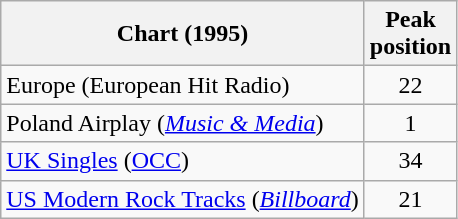<table class="wikitable">
<tr>
<th align="left">Chart (1995)</th>
<th align="left">Peak<br>position</th>
</tr>
<tr>
<td align="left">Europe (European Hit Radio)</td>
<td align="center">22</td>
</tr>
<tr>
<td align="left">Poland Airplay (<em><a href='#'>Music & Media</a></em>)</td>
<td align="center">1</td>
</tr>
<tr>
<td align="left"><a href='#'>UK Singles</a> (<a href='#'>OCC</a>)</td>
<td align="center">34</td>
</tr>
<tr>
<td align="left"><a href='#'>US Modern Rock Tracks</a> (<em><a href='#'>Billboard</a></em>)</td>
<td align="center">21</td>
</tr>
</table>
